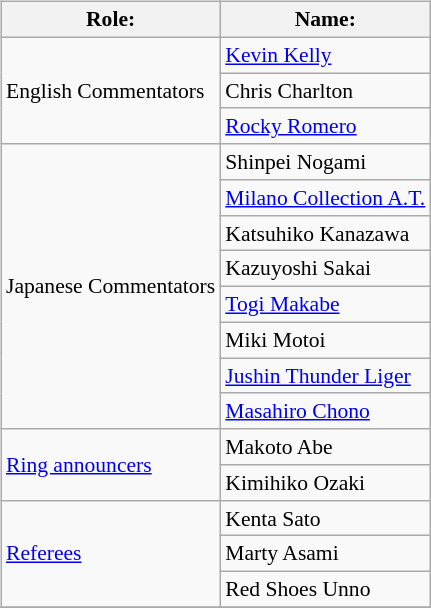<table class=wikitable style="font-size:90%; margin: 0.5em 0 0.5em 1em; float: right; clear: right;">
<tr>
<th>Role:</th>
<th>Name:</th>
</tr>
<tr>
<td rowspan="3">English Commentators</td>
<td><a href='#'>Kevin Kelly</a></td>
</tr>
<tr>
<td>Chris Charlton</td>
</tr>
<tr>
<td><a href='#'>Rocky Romero</a></td>
</tr>
<tr>
<td rowspan=8>Japanese Commentators</td>
<td>Shinpei Nogami</td>
</tr>
<tr>
<td><a href='#'>Milano Collection A.T.</a></td>
</tr>
<tr>
<td>Katsuhiko Kanazawa</td>
</tr>
<tr>
<td>Kazuyoshi Sakai</td>
</tr>
<tr>
<td><a href='#'>Togi Makabe</a></td>
</tr>
<tr>
<td>Miki Motoi</td>
</tr>
<tr>
<td><a href='#'>Jushin Thunder Liger</a></td>
</tr>
<tr>
<td><a href='#'>Masahiro Chono</a></td>
</tr>
<tr>
<td rowspan=2><a href='#'>Ring announcers</a></td>
<td>Makoto Abe</td>
</tr>
<tr>
<td>Kimihiko Ozaki</td>
</tr>
<tr>
<td rowspan="3"><a href='#'>Referees</a></td>
<td>Kenta Sato</td>
</tr>
<tr>
<td>Marty Asami</td>
</tr>
<tr>
<td>Red Shoes Unno</td>
</tr>
<tr>
</tr>
</table>
